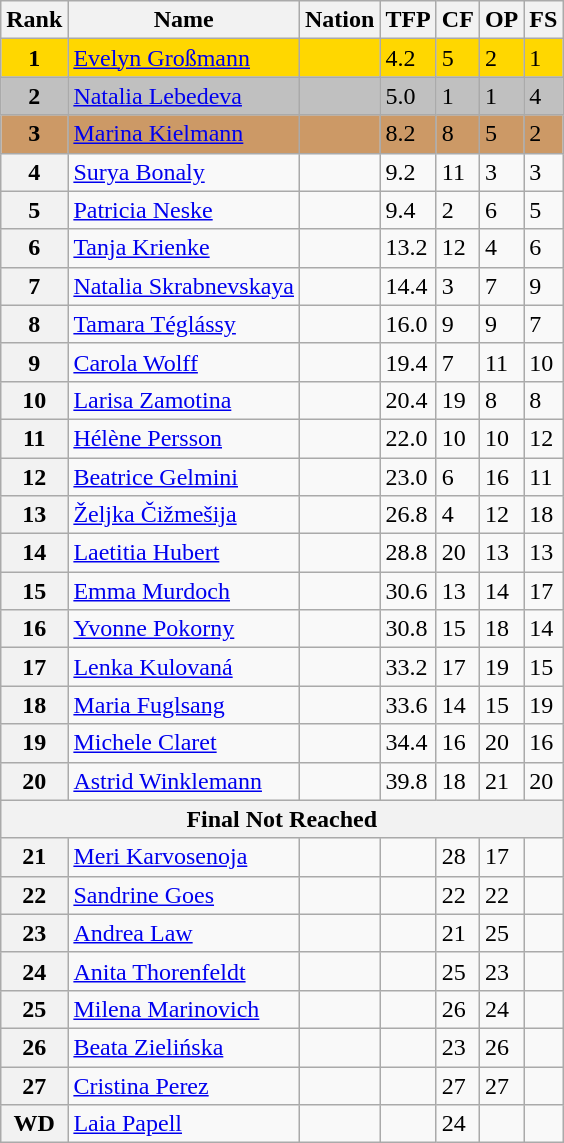<table class="wikitable">
<tr>
<th>Rank</th>
<th>Name</th>
<th>Nation</th>
<th>TFP</th>
<th>CF</th>
<th>OP</th>
<th>FS</th>
</tr>
<tr bgcolor="gold">
<td align="center"><strong>1</strong></td>
<td><a href='#'>Evelyn Großmann</a></td>
<td></td>
<td>4.2</td>
<td>5</td>
<td>2</td>
<td>1</td>
</tr>
<tr bgcolor="silver">
<td align="center"><strong>2</strong></td>
<td><a href='#'>Natalia Lebedeva</a></td>
<td></td>
<td>5.0</td>
<td>1</td>
<td>1</td>
<td>4</td>
</tr>
<tr bgcolor="cc9966">
<td align="center"><strong>3</strong></td>
<td><a href='#'>Marina Kielmann</a></td>
<td></td>
<td>8.2</td>
<td>8</td>
<td>5</td>
<td>2</td>
</tr>
<tr>
<th>4</th>
<td><a href='#'>Surya Bonaly</a></td>
<td></td>
<td>9.2</td>
<td>11</td>
<td>3</td>
<td>3</td>
</tr>
<tr>
<th>5</th>
<td><a href='#'>Patricia Neske</a></td>
<td></td>
<td>9.4</td>
<td>2</td>
<td>6</td>
<td>5</td>
</tr>
<tr>
<th>6</th>
<td><a href='#'>Tanja Krienke</a></td>
<td></td>
<td>13.2</td>
<td>12</td>
<td>4</td>
<td>6</td>
</tr>
<tr>
<th>7</th>
<td><a href='#'>Natalia Skrabnevskaya</a></td>
<td></td>
<td>14.4</td>
<td>3</td>
<td>7</td>
<td>9</td>
</tr>
<tr>
<th>8</th>
<td><a href='#'>Tamara Téglássy</a></td>
<td></td>
<td>16.0</td>
<td>9</td>
<td>9</td>
<td>7</td>
</tr>
<tr>
<th>9</th>
<td><a href='#'>Carola Wolff</a></td>
<td></td>
<td>19.4</td>
<td>7</td>
<td>11</td>
<td>10</td>
</tr>
<tr>
<th>10</th>
<td><a href='#'>Larisa Zamotina</a></td>
<td></td>
<td>20.4</td>
<td>19</td>
<td>8</td>
<td>8</td>
</tr>
<tr>
<th>11</th>
<td><a href='#'>Hélène Persson</a></td>
<td></td>
<td>22.0</td>
<td>10</td>
<td>10</td>
<td>12</td>
</tr>
<tr>
<th>12</th>
<td><a href='#'>Beatrice Gelmini</a></td>
<td></td>
<td>23.0</td>
<td>6</td>
<td>16</td>
<td>11</td>
</tr>
<tr>
<th>13</th>
<td><a href='#'>Željka Čižmešija</a></td>
<td></td>
<td>26.8</td>
<td>4</td>
<td>12</td>
<td>18</td>
</tr>
<tr>
<th>14</th>
<td><a href='#'>Laetitia Hubert</a></td>
<td></td>
<td>28.8</td>
<td>20</td>
<td>13</td>
<td>13</td>
</tr>
<tr>
<th>15</th>
<td><a href='#'>Emma Murdoch</a></td>
<td></td>
<td>30.6</td>
<td>13</td>
<td>14</td>
<td>17</td>
</tr>
<tr>
<th>16</th>
<td><a href='#'>Yvonne Pokorny</a></td>
<td></td>
<td>30.8</td>
<td>15</td>
<td>18</td>
<td>14</td>
</tr>
<tr>
<th>17</th>
<td><a href='#'>Lenka Kulovaná</a></td>
<td></td>
<td>33.2</td>
<td>17</td>
<td>19</td>
<td>15</td>
</tr>
<tr>
<th>18</th>
<td><a href='#'>Maria Fuglsang</a></td>
<td></td>
<td>33.6</td>
<td>14</td>
<td>15</td>
<td>19</td>
</tr>
<tr>
<th>19</th>
<td><a href='#'>Michele Claret</a></td>
<td></td>
<td>34.4</td>
<td>16</td>
<td>20</td>
<td>16</td>
</tr>
<tr>
<th>20</th>
<td><a href='#'>Astrid Winklemann</a></td>
<td></td>
<td>39.8</td>
<td>18</td>
<td>21</td>
<td>20</td>
</tr>
<tr>
<th colspan=7>Final Not Reached</th>
</tr>
<tr>
<th>21</th>
<td><a href='#'>Meri Karvosenoja</a></td>
<td></td>
<td></td>
<td>28</td>
<td>17</td>
<td></td>
</tr>
<tr>
<th>22</th>
<td><a href='#'>Sandrine Goes</a></td>
<td></td>
<td></td>
<td>22</td>
<td>22</td>
<td></td>
</tr>
<tr>
<th>23</th>
<td><a href='#'>Andrea Law</a></td>
<td></td>
<td></td>
<td>21</td>
<td>25</td>
<td></td>
</tr>
<tr>
<th>24</th>
<td><a href='#'>Anita Thorenfeldt</a></td>
<td></td>
<td></td>
<td>25</td>
<td>23</td>
<td></td>
</tr>
<tr>
<th>25</th>
<td><a href='#'>Milena Marinovich</a></td>
<td></td>
<td></td>
<td>26</td>
<td>24</td>
<td></td>
</tr>
<tr>
<th>26</th>
<td><a href='#'>Beata Zielińska</a></td>
<td></td>
<td></td>
<td>23</td>
<td>26</td>
<td></td>
</tr>
<tr>
<th>27</th>
<td><a href='#'>Cristina Perez</a></td>
<td></td>
<td></td>
<td>27</td>
<td>27</td>
<td></td>
</tr>
<tr>
<th>WD</th>
<td><a href='#'>Laia Papell</a></td>
<td></td>
<td></td>
<td>24</td>
<td></td>
<td></td>
</tr>
</table>
